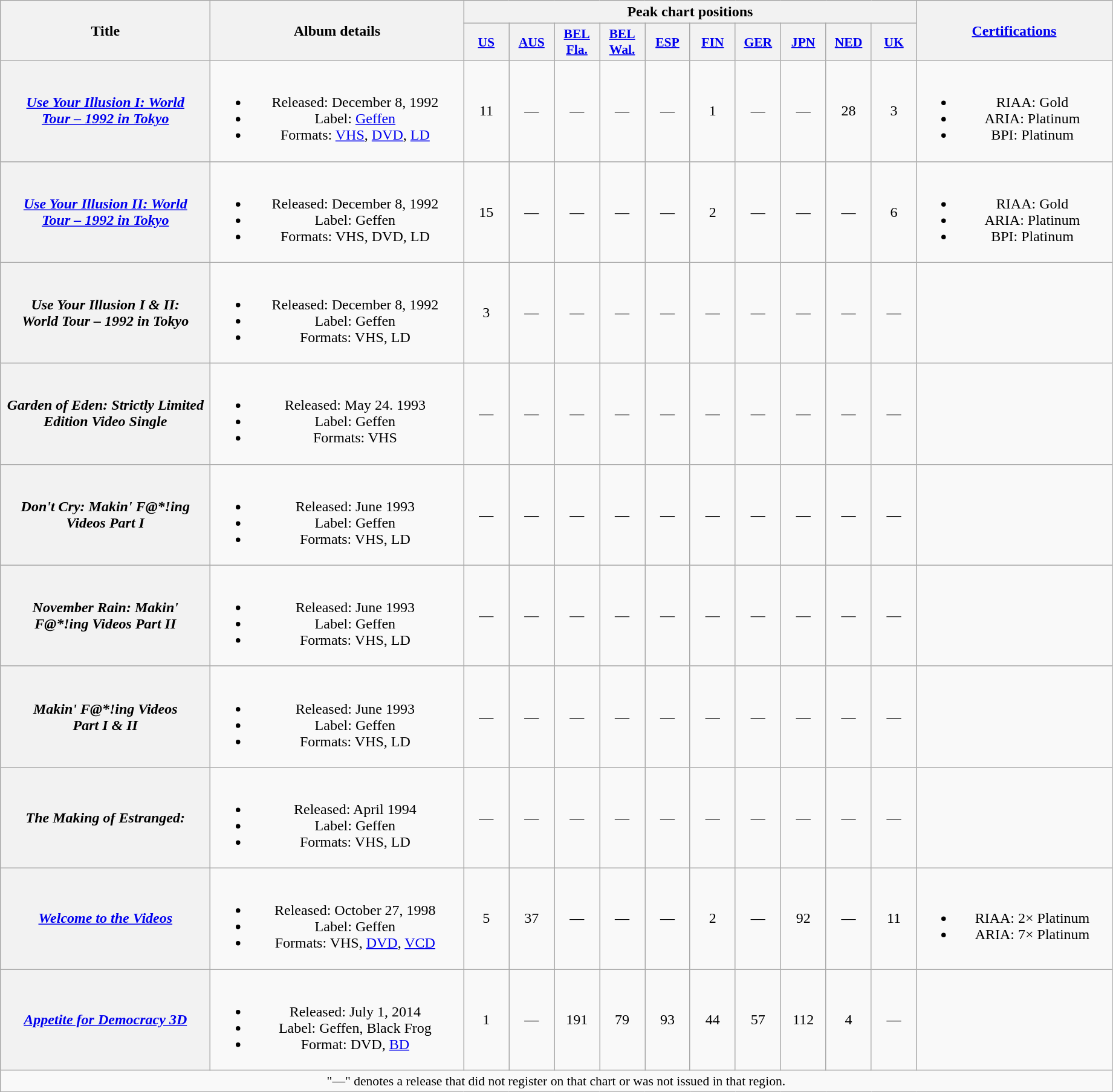<table class="wikitable plainrowheaders" style="text-align:center;">
<tr>
<th scope="col" rowspan="2" style="width:14em;">Title</th>
<th scope="col" rowspan="2" style="width:17em;">Album details</th>
<th scope="col" colspan="10">Peak chart positions</th>
<th scope="col" rowspan="2" style="width:13em;"><a href='#'>Certifications</a></th>
</tr>
<tr>
<th scope="col" style="width:3em;font-size:90%;"><a href='#'>US</a><br></th>
<th scope="col" style="width:3em;font-size:90%;"><a href='#'>AUS</a><br></th>
<th scope="col" style="width:3em;font-size:90%;"><a href='#'>BEL<br>Fla.</a><br></th>
<th scope="col" style="width:3em;font-size:90%;"><a href='#'>BEL<br>Wal.</a><br></th>
<th scope="col" style="width:3em;font-size:90%;"><a href='#'>ESP</a><br></th>
<th scope="col" style="width:3em;font-size:90%;"><a href='#'>FIN</a><br></th>
<th scope="col" style="width:3em;font-size:90%;"><a href='#'>GER</a><br></th>
<th scope="col" style="width:3em;font-size:90%;"><a href='#'>JPN</a><br></th>
<th scope="col" style="width:3em;font-size:90%;"><a href='#'>NED</a><br></th>
<th scope="col" style="width:3em;font-size:90%;"><a href='#'>UK</a><br></th>
</tr>
<tr>
<th scope="row"><em><a href='#'>Use Your Illusion I: World<br>Tour – 1992 in Tokyo</a></em></th>
<td><br><ul><li>Released: December 8, 1992</li><li>Label: <a href='#'>Geffen</a></li><li>Formats: <a href='#'>VHS</a>, <a href='#'>DVD</a>, <a href='#'>LD</a></li></ul></td>
<td>11</td>
<td>—</td>
<td>—</td>
<td>—</td>
<td>—</td>
<td>1</td>
<td>—</td>
<td>—</td>
<td>28</td>
<td>3</td>
<td><br><ul><li>RIAA: Gold</li><li>ARIA: Platinum</li><li>BPI: Platinum</li></ul></td>
</tr>
<tr>
<th scope="row"><em><a href='#'>Use Your Illusion II: World<br>Tour – 1992 in Tokyo</a></em></th>
<td><br><ul><li>Released: December 8, 1992</li><li>Label: Geffen</li><li>Formats: VHS, DVD, LD</li></ul></td>
<td>15</td>
<td>—</td>
<td>—</td>
<td>—</td>
<td>—</td>
<td>2</td>
<td>—</td>
<td>—</td>
<td>—</td>
<td>6</td>
<td><br><ul><li>RIAA: Gold</li><li>ARIA: Platinum</li><li>BPI: Platinum</li></ul></td>
</tr>
<tr>
<th scope="row"><em>Use Your Illusion I & II:<br>World Tour – 1992 in Tokyo</em></th>
<td><br><ul><li>Released: December 8, 1992</li><li>Label: Geffen</li><li>Formats: VHS, LD</li></ul></td>
<td>3</td>
<td>—</td>
<td>—</td>
<td>—</td>
<td>—</td>
<td>—</td>
<td>—</td>
<td>—</td>
<td>—</td>
<td>—</td>
<td></td>
</tr>
<tr>
<th scope="row"><em>Garden of Eden: Strictly Limited Edition Video Single</em></th>
<td><br><ul><li>Released: May 24. 1993</li><li>Label: Geffen</li><li>Formats: VHS</li></ul></td>
<td>—</td>
<td>—</td>
<td>—</td>
<td>—</td>
<td>—</td>
<td>—</td>
<td>—</td>
<td>—</td>
<td>—</td>
<td>—</td>
</tr>
<tr>
<th scope="row"><em>Don't Cry: Makin' F@*!ing<br>Videos Part I</em></th>
<td><br><ul><li>Released: June 1993</li><li>Label: Geffen</li><li>Formats: VHS, LD</li></ul></td>
<td>—</td>
<td>—</td>
<td>—</td>
<td>—</td>
<td>—</td>
<td>—</td>
<td>—</td>
<td>—</td>
<td>—</td>
<td>—</td>
<td></td>
</tr>
<tr>
<th scope="row"><em>November Rain: Makin'<br>F@*!ing Videos Part II</em></th>
<td><br><ul><li>Released: June 1993</li><li>Label: Geffen</li><li>Formats: VHS, LD</li></ul></td>
<td>—</td>
<td>—</td>
<td>—</td>
<td>—</td>
<td>—</td>
<td>—</td>
<td>—</td>
<td>—</td>
<td>—</td>
<td>—</td>
<td></td>
</tr>
<tr>
<th scope="row"><em>Makin' F@*!ing Videos<br>Part I & II</em></th>
<td><br><ul><li>Released: June 1993</li><li>Label: Geffen</li><li>Formats: VHS, LD</li></ul></td>
<td>—</td>
<td>—</td>
<td>—</td>
<td>—</td>
<td>—</td>
<td>—</td>
<td>—</td>
<td>—</td>
<td>—</td>
<td>—</td>
<td></td>
</tr>
<tr>
<th scope="row"><em>The Making of Estranged:<br></em></th>
<td><br><ul><li>Released: April 1994</li><li>Label: Geffen</li><li>Formats: VHS, LD</li></ul></td>
<td>—</td>
<td>—</td>
<td>—</td>
<td>—</td>
<td>—</td>
<td>—</td>
<td>—</td>
<td>—</td>
<td>—</td>
<td>—</td>
<td></td>
</tr>
<tr>
<th scope="row"><em><a href='#'>Welcome to the Videos</a></em></th>
<td><br><ul><li>Released: October 27, 1998</li><li>Label: Geffen</li><li>Formats: VHS, <a href='#'>DVD</a>, <a href='#'>VCD</a></li></ul></td>
<td>5</td>
<td>37</td>
<td>—</td>
<td>—</td>
<td>—</td>
<td>2</td>
<td>—</td>
<td>92</td>
<td>—</td>
<td>11</td>
<td><br><ul><li>RIAA: 2× Platinum</li><li>ARIA: 7× Platinum</li></ul></td>
</tr>
<tr>
<th scope="row"><em><a href='#'>Appetite for Democracy 3D</a></em></th>
<td><br><ul><li>Released: July 1, 2014</li><li>Label: Geffen, Black Frog</li><li>Format: DVD, <a href='#'>BD</a></li></ul></td>
<td>1</td>
<td>—</td>
<td>191</td>
<td>79</td>
<td>93</td>
<td>44</td>
<td>57</td>
<td>112</td>
<td>4</td>
<td>—</td>
<td></td>
</tr>
<tr>
<td colspan="13" style="font-size:90%">"—" denotes a release that did not register on that chart or was not issued in that region.</td>
</tr>
</table>
